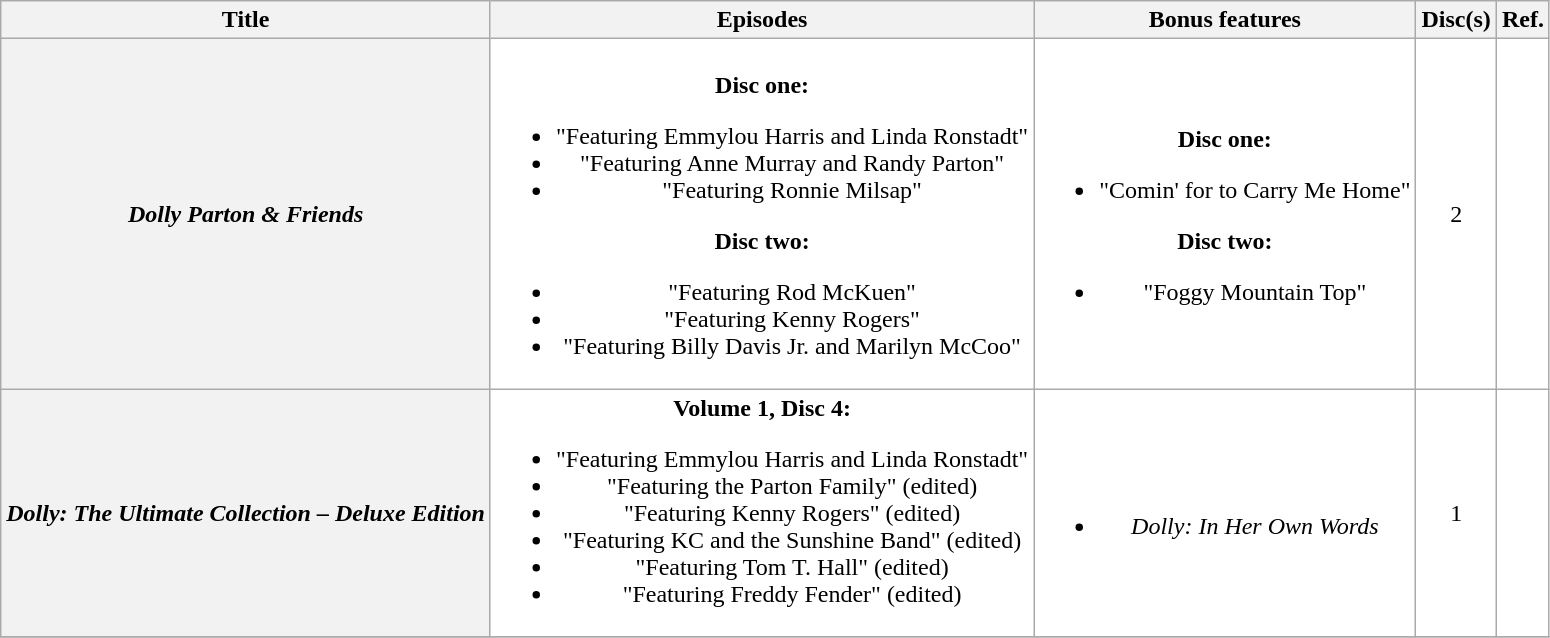<table class="wikitable" style="text-align:center; background:#fff;">
<tr>
<th>Title</th>
<th>Episodes</th>
<th>Bonus features</th>
<th>Disc(s)</th>
<th>Ref.</th>
</tr>
<tr>
<th scope = "row"><em>Dolly Parton & Friends</em></th>
<td><br><strong>Disc one:</strong><ul><li>"Featuring Emmylou Harris and Linda Ronstadt"</li><li>"Featuring Anne Murray and Randy Parton"</li><li>"Featuring Ronnie Milsap"</li></ul><strong>Disc two:</strong><ul><li>"Featuring Rod McKuen"</li><li>"Featuring Kenny Rogers"</li><li>"Featuring Billy Davis Jr. and Marilyn McCoo"</li></ul></td>
<td><br><strong>Disc one:</strong><ul><li>"Comin' for to Carry Me Home"<br></li></ul><strong>Disc two:</strong><ul><li>"Foggy Mountain Top"<br></li></ul></td>
<td>2</td>
<td></td>
</tr>
<tr>
<th scope = "row"><em>Dolly: The Ultimate Collection – Deluxe Edition</em></th>
<td><strong>Volume 1, Disc 4:</strong><br><ul><li>"Featuring Emmylou Harris and Linda Ronstadt"</li><li>"Featuring the Parton Family" (edited)</li><li>"Featuring Kenny Rogers" (edited)</li><li>"Featuring KC and the Sunshine Band" (edited)</li><li>"Featuring Tom T. Hall" (edited)</li><li>"Featuring Freddy Fender" (edited)</li></ul></td>
<td><br><ul><li><em>Dolly: In Her Own Words</em></li></ul></td>
<td>1</td>
<td></td>
</tr>
<tr>
</tr>
</table>
